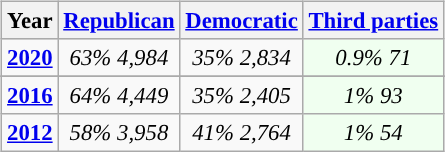<table class="wikitable" style="float:right; font-size:95%;">
<tr bgcolor=lightgrey>
<th>Year</th>
<th><a href='#'>Republican</a></th>
<th><a href='#'>Democratic</a></th>
<th><a href='#'>Third parties</a></th>
</tr>
<tr>
<td style="text-align:center; "><strong><a href='#'>2020</a></strong></td>
<td style="text-align:center; "><em>63%</em> <em>4,984</em></td>
<td style="text-align:center; "><em>35%</em> <em>2,834</em></td>
<td style="text-align:center; background:honeyDew;"><em>0.9%</em> <em>71</em></td>
</tr>
<tr>
</tr>
<tr>
<td style="text-align:center; "><strong><a href='#'>2016</a></strong></td>
<td style="text-align:center; "><em>64%</em> <em>4,449</em></td>
<td style="text-align:center; "><em>35%</em> <em>2,405</em></td>
<td style="text-align:center; background:honeyDew;"><em>1%</em> <em>93</em></td>
</tr>
<tr>
<td style="text-align:center; "><strong><a href='#'>2012</a></strong></td>
<td style="text-align:center; "><em>58%</em> <em>3,958</em></td>
<td style="text-align:center; "><em>41%</em> <em>2,764</em></td>
<td style="text-align:center; background:honeyDew;"><em>1%</em> <em>54</em></td>
</tr>
</table>
